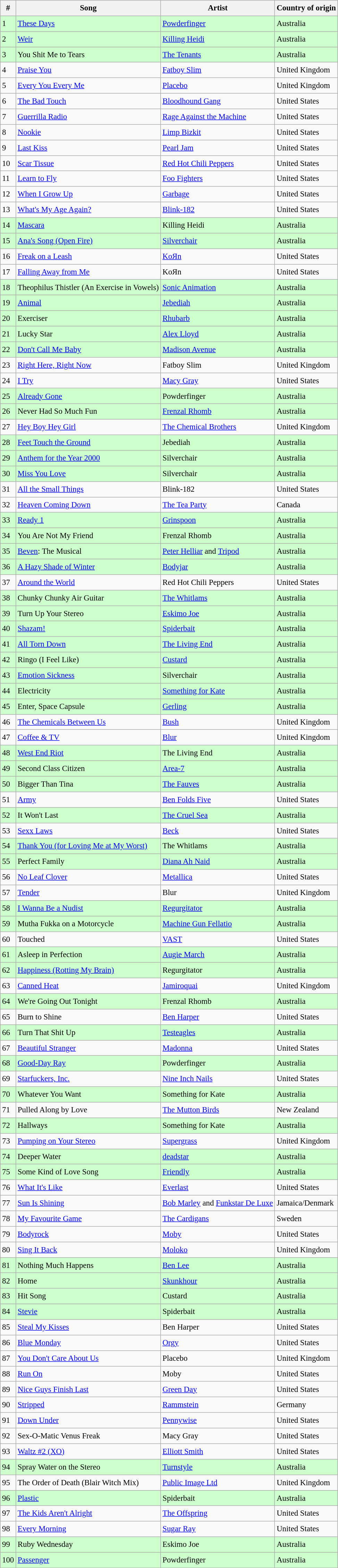<table class="wikitable sortable" style="font-size:0.95em;line-height:1.5em;">
<tr>
<th>#</th>
<th>Song</th>
<th>Artist</th>
<th>Country of origin</th>
</tr>
<tr style="background:#ccffcc">
<td>1</td>
<td><a href='#'>These Days</a></td>
<td><a href='#'>Powderfinger</a></td>
<td>Australia</td>
</tr>
<tr style="background:#ccffcc">
<td>2</td>
<td><a href='#'>Weir</a></td>
<td><a href='#'>Killing Heidi</a></td>
<td>Australia</td>
</tr>
<tr style="background:#ccffcc">
<td>3</td>
<td>You Shit Me to Tears</td>
<td><a href='#'>The Tenants</a></td>
<td>Australia</td>
</tr>
<tr>
<td>4</td>
<td><a href='#'>Praise You</a></td>
<td><a href='#'>Fatboy Slim</a></td>
<td>United Kingdom</td>
</tr>
<tr>
<td>5</td>
<td><a href='#'>Every You Every Me</a></td>
<td><a href='#'>Placebo</a></td>
<td>United Kingdom</td>
</tr>
<tr>
<td>6</td>
<td><a href='#'>The Bad Touch</a></td>
<td><a href='#'>Bloodhound Gang</a></td>
<td>United States</td>
</tr>
<tr>
<td>7</td>
<td><a href='#'>Guerrilla Radio</a></td>
<td><a href='#'>Rage Against the Machine</a></td>
<td>United States</td>
</tr>
<tr>
<td>8</td>
<td><a href='#'>Nookie</a></td>
<td><a href='#'>Limp Bizkit</a></td>
<td>United States</td>
</tr>
<tr>
<td>9</td>
<td><a href='#'>Last Kiss</a></td>
<td><a href='#'>Pearl Jam</a></td>
<td>United States</td>
</tr>
<tr>
<td>10</td>
<td><a href='#'>Scar Tissue</a></td>
<td><a href='#'>Red Hot Chili Peppers</a></td>
<td>United States</td>
</tr>
<tr>
<td>11</td>
<td><a href='#'>Learn to Fly</a></td>
<td><a href='#'>Foo Fighters</a></td>
<td>United States</td>
</tr>
<tr>
<td>12</td>
<td><a href='#'>When I Grow Up</a></td>
<td><a href='#'>Garbage</a></td>
<td>United States</td>
</tr>
<tr>
<td>13</td>
<td><a href='#'>What's My Age Again?</a></td>
<td><a href='#'>Blink-182</a></td>
<td>United States</td>
</tr>
<tr style="background:#ccffcc">
<td>14</td>
<td><a href='#'>Mascara</a></td>
<td>Killing Heidi</td>
<td>Australia</td>
</tr>
<tr style="background:#ccffcc">
<td>15</td>
<td><a href='#'>Ana's Song (Open Fire)</a></td>
<td><a href='#'>Silverchair</a></td>
<td>Australia</td>
</tr>
<tr>
<td>16</td>
<td><a href='#'>Freak on a Leash</a></td>
<td><a href='#'>KoЯn</a></td>
<td>United States</td>
</tr>
<tr>
<td>17</td>
<td><a href='#'>Falling Away from Me</a></td>
<td>KoЯn</td>
<td>United States</td>
</tr>
<tr style="background:#ccffcc">
<td>18</td>
<td>Theophilus Thistler (An Exercise in Vowels)</td>
<td><a href='#'>Sonic Animation</a></td>
<td>Australia</td>
</tr>
<tr style="background:#ccffcc">
<td>19</td>
<td><a href='#'>Animal</a></td>
<td><a href='#'>Jebediah</a></td>
<td>Australia</td>
</tr>
<tr style="background:#ccffcc">
<td>20</td>
<td>Exerciser</td>
<td><a href='#'>Rhubarb</a></td>
<td>Australia</td>
</tr>
<tr style="background:#ccffcc">
<td>21</td>
<td>Lucky Star</td>
<td><a href='#'>Alex Lloyd</a></td>
<td>Australia</td>
</tr>
<tr style="background:#ccffcc">
<td>22</td>
<td><a href='#'>Don't Call Me Baby</a></td>
<td><a href='#'>Madison Avenue</a></td>
<td>Australia</td>
</tr>
<tr>
<td>23</td>
<td><a href='#'>Right Here, Right Now</a></td>
<td>Fatboy Slim</td>
<td>United Kingdom</td>
</tr>
<tr>
<td>24</td>
<td><a href='#'>I Try</a></td>
<td><a href='#'>Macy Gray</a></td>
<td>United States</td>
</tr>
<tr style="background:#ccffcc">
<td>25</td>
<td><a href='#'>Already Gone</a></td>
<td>Powderfinger</td>
<td>Australia</td>
</tr>
<tr style="background:#ccffcc">
<td>26</td>
<td>Never Had So Much Fun</td>
<td><a href='#'>Frenzal Rhomb</a></td>
<td>Australia</td>
</tr>
<tr>
<td>27</td>
<td><a href='#'>Hey Boy Hey Girl</a></td>
<td><a href='#'>The Chemical Brothers</a></td>
<td>United Kingdom</td>
</tr>
<tr style="background:#ccffcc">
<td>28</td>
<td><a href='#'>Feet Touch the Ground</a></td>
<td>Jebediah</td>
<td>Australia</td>
</tr>
<tr style="background:#ccffcc">
<td>29</td>
<td><a href='#'>Anthem for the Year 2000</a></td>
<td>Silverchair</td>
<td>Australia</td>
</tr>
<tr style="background:#ccffcc">
<td>30</td>
<td><a href='#'>Miss You Love</a></td>
<td>Silverchair</td>
<td>Australia</td>
</tr>
<tr>
<td>31</td>
<td><a href='#'>All the Small Things</a></td>
<td>Blink-182</td>
<td>United States</td>
</tr>
<tr>
<td>32</td>
<td><a href='#'>Heaven Coming Down</a></td>
<td><a href='#'>The Tea Party</a></td>
<td>Canada</td>
</tr>
<tr style="background:#ccffcc">
<td>33</td>
<td><a href='#'>Ready 1</a></td>
<td><a href='#'>Grinspoon</a></td>
<td>Australia</td>
</tr>
<tr style="background:#ccffcc">
<td>34</td>
<td>You Are Not My Friend</td>
<td>Frenzal Rhomb</td>
<td>Australia</td>
</tr>
<tr style="background:#ccffcc">
<td>35</td>
<td><a href='#'>Beven</a>: The Musical</td>
<td><a href='#'>Peter Helliar</a> and <a href='#'>Tripod</a></td>
<td>Australia</td>
</tr>
<tr style="background:#ccffcc">
<td>36</td>
<td><a href='#'>A Hazy Shade of Winter</a></td>
<td><a href='#'>Bodyjar</a></td>
<td>Australia</td>
</tr>
<tr>
<td>37</td>
<td><a href='#'>Around the World</a></td>
<td>Red Hot Chili Peppers</td>
<td>United States</td>
</tr>
<tr style="background:#ccffcc">
<td>38</td>
<td>Chunky Chunky Air Guitar</td>
<td><a href='#'>The Whitlams</a></td>
<td>Australia</td>
</tr>
<tr style="background:#ccffcc">
<td>39</td>
<td>Turn Up Your Stereo</td>
<td><a href='#'>Eskimo Joe</a></td>
<td>Australia</td>
</tr>
<tr style="background:#ccffcc">
<td>40</td>
<td><a href='#'>Shazam!</a></td>
<td><a href='#'>Spiderbait</a></td>
<td>Australia</td>
</tr>
<tr style="background:#ccffcc">
<td>41</td>
<td><a href='#'>All Torn Down</a></td>
<td><a href='#'>The Living End</a></td>
<td>Australia</td>
</tr>
<tr style="background:#ccffcc">
<td>42</td>
<td>Ringo (I Feel Like)</td>
<td><a href='#'>Custard</a></td>
<td>Australia</td>
</tr>
<tr style="background:#ccffcc">
<td>43</td>
<td><a href='#'>Emotion Sickness</a></td>
<td>Silverchair</td>
<td>Australia</td>
</tr>
<tr style="background:#ccffcc">
<td>44</td>
<td>Electricity</td>
<td><a href='#'>Something for Kate</a></td>
<td>Australia</td>
</tr>
<tr style="background:#ccffcc">
<td>45</td>
<td>Enter, Space Capsule</td>
<td><a href='#'>Gerling</a></td>
<td>Australia</td>
</tr>
<tr>
<td>46</td>
<td><a href='#'>The Chemicals Between Us</a></td>
<td><a href='#'>Bush</a></td>
<td>United Kingdom</td>
</tr>
<tr>
<td>47</td>
<td><a href='#'>Coffee & TV</a></td>
<td><a href='#'>Blur</a></td>
<td>United Kingdom</td>
</tr>
<tr style="background:#ccffcc">
<td>48</td>
<td><a href='#'>West End Riot</a></td>
<td>The Living End</td>
<td>Australia</td>
</tr>
<tr style="background:#ccffcc">
<td>49</td>
<td>Second Class Citizen</td>
<td><a href='#'>Area-7</a></td>
<td>Australia</td>
</tr>
<tr style="background:#ccffcc">
<td>50</td>
<td>Bigger Than Tina</td>
<td><a href='#'>The Fauves</a></td>
<td>Australia</td>
</tr>
<tr>
<td>51</td>
<td><a href='#'>Army</a></td>
<td><a href='#'>Ben Folds Five</a></td>
<td>United States</td>
</tr>
<tr style="background:#ccffcc">
<td>52</td>
<td>It Won't Last</td>
<td><a href='#'>The Cruel Sea</a></td>
<td>Australia</td>
</tr>
<tr>
<td>53</td>
<td><a href='#'>Sexx Laws</a></td>
<td><a href='#'>Beck</a></td>
<td>United States</td>
</tr>
<tr style="background:#ccffcc">
<td>54</td>
<td><a href='#'>Thank You (for Loving Me at My Worst)</a></td>
<td>The Whitlams</td>
<td>Australia</td>
</tr>
<tr style="background:#ccffcc">
<td>55</td>
<td>Perfect Family</td>
<td><a href='#'>Diana Ah Naid</a></td>
<td>Australia</td>
</tr>
<tr>
<td>56</td>
<td><a href='#'>No Leaf Clover</a></td>
<td><a href='#'>Metallica</a></td>
<td>United States</td>
</tr>
<tr>
<td>57</td>
<td><a href='#'>Tender</a></td>
<td>Blur</td>
<td>United Kingdom</td>
</tr>
<tr style="background:#ccffcc">
<td>58</td>
<td><a href='#'>I Wanna Be a Nudist</a></td>
<td><a href='#'>Regurgitator</a></td>
<td>Australia</td>
</tr>
<tr style="background:#ccffcc">
<td>59</td>
<td>Mutha Fukka on a Motorcycle</td>
<td><a href='#'>Machine Gun Fellatio</a></td>
<td>Australia</td>
</tr>
<tr>
<td>60</td>
<td>Touched</td>
<td><a href='#'>VAST</a></td>
<td>United States</td>
</tr>
<tr style="background:#ccffcc">
<td>61</td>
<td>Asleep in Perfection</td>
<td><a href='#'>Augie March</a></td>
<td>Australia</td>
</tr>
<tr style="background:#ccffcc">
<td>62</td>
<td><a href='#'>Happiness (Rotting My Brain)</a></td>
<td>Regurgitator</td>
<td>Australia</td>
</tr>
<tr>
<td>63</td>
<td><a href='#'>Canned Heat</a></td>
<td><a href='#'>Jamiroquai</a></td>
<td>United Kingdom</td>
</tr>
<tr style="background:#ccffcc">
<td>64</td>
<td>We're Going Out Tonight</td>
<td>Frenzal Rhomb</td>
<td>Australia</td>
</tr>
<tr>
<td>65</td>
<td>Burn to Shine</td>
<td><a href='#'>Ben Harper</a></td>
<td>United States</td>
</tr>
<tr style="background:#ccffcc">
<td>66</td>
<td>Turn That Shit Up</td>
<td><a href='#'>Testeagles</a></td>
<td>Australia</td>
</tr>
<tr>
<td>67</td>
<td><a href='#'>Beautiful Stranger</a></td>
<td><a href='#'>Madonna</a></td>
<td>United States</td>
</tr>
<tr style="background:#ccffcc">
<td>68</td>
<td><a href='#'>Good-Day Ray</a></td>
<td>Powderfinger</td>
<td>Australia</td>
</tr>
<tr>
<td>69</td>
<td><a href='#'>Starfuckers, Inc.</a></td>
<td><a href='#'>Nine Inch Nails</a></td>
<td>United States</td>
</tr>
<tr style="background:#ccffcc">
<td>70</td>
<td>Whatever You Want</td>
<td>Something for Kate</td>
<td>Australia</td>
</tr>
<tr>
<td>71</td>
<td>Pulled Along by Love</td>
<td><a href='#'>The Mutton Birds</a></td>
<td>New Zealand</td>
</tr>
<tr style="background:#ccffcc">
<td>72</td>
<td>Hallways</td>
<td>Something for Kate</td>
<td>Australia</td>
</tr>
<tr>
<td>73</td>
<td><a href='#'>Pumping on Your Stereo</a></td>
<td><a href='#'>Supergrass</a></td>
<td>United Kingdom</td>
</tr>
<tr style="background:#ccffcc">
<td>74</td>
<td>Deeper Water</td>
<td><a href='#'>deadstar</a></td>
<td>Australia</td>
</tr>
<tr style="background:#ccffcc">
<td>75</td>
<td>Some Kind of Love Song</td>
<td><a href='#'>Friendly</a></td>
<td>Australia</td>
</tr>
<tr>
<td>76</td>
<td><a href='#'>What It's Like</a></td>
<td><a href='#'>Everlast</a></td>
<td>United States</td>
</tr>
<tr>
<td>77</td>
<td><a href='#'>Sun Is Shining</a></td>
<td><a href='#'>Bob Marley</a> and <a href='#'>Funkstar De Luxe</a></td>
<td>Jamaica/Denmark</td>
</tr>
<tr>
<td>78</td>
<td><a href='#'>My Favourite Game</a></td>
<td><a href='#'>The Cardigans</a></td>
<td>Sweden</td>
</tr>
<tr>
<td>79</td>
<td><a href='#'>Bodyrock</a></td>
<td><a href='#'>Moby</a></td>
<td>United States</td>
</tr>
<tr>
<td>80</td>
<td><a href='#'>Sing It Back</a></td>
<td><a href='#'>Moloko</a></td>
<td>United Kingdom</td>
</tr>
<tr style="background:#ccffcc">
<td>81</td>
<td>Nothing Much Happens</td>
<td><a href='#'>Ben Lee</a></td>
<td>Australia</td>
</tr>
<tr style="background:#ccffcc">
<td>82</td>
<td>Home</td>
<td><a href='#'>Skunkhour</a></td>
<td>Australia</td>
</tr>
<tr style="background:#ccffcc">
<td>83</td>
<td>Hit Song</td>
<td>Custard</td>
<td>Australia</td>
</tr>
<tr style="background:#ccffcc">
<td>84</td>
<td><a href='#'>Stevie</a></td>
<td>Spiderbait</td>
<td>Australia</td>
</tr>
<tr>
<td>85</td>
<td><a href='#'>Steal My Kisses</a></td>
<td>Ben Harper</td>
<td>United States</td>
</tr>
<tr>
<td>86</td>
<td><a href='#'>Blue Monday</a></td>
<td><a href='#'>Orgy</a></td>
<td>United States</td>
</tr>
<tr>
<td>87</td>
<td><a href='#'>You Don't Care About Us</a></td>
<td>Placebo</td>
<td>United Kingdom</td>
</tr>
<tr>
<td>88</td>
<td><a href='#'>Run On</a></td>
<td>Moby</td>
<td>United States</td>
</tr>
<tr>
<td>89</td>
<td><a href='#'>Nice Guys Finish Last</a></td>
<td><a href='#'>Green Day</a></td>
<td>United States</td>
</tr>
<tr>
<td>90</td>
<td><a href='#'>Stripped</a></td>
<td><a href='#'>Rammstein</a></td>
<td>Germany</td>
</tr>
<tr>
<td>91</td>
<td><a href='#'>Down Under</a></td>
<td><a href='#'>Pennywise</a></td>
<td>United States</td>
</tr>
<tr>
<td>92</td>
<td>Sex-O-Matic Venus Freak</td>
<td>Macy Gray</td>
<td>United States</td>
</tr>
<tr>
<td>93</td>
<td><a href='#'>Waltz #2 (XO)</a></td>
<td><a href='#'>Elliott Smith</a></td>
<td>United States</td>
</tr>
<tr style="background:#ccffcc">
<td>94</td>
<td>Spray Water on the Stereo</td>
<td><a href='#'>Turnstyle</a></td>
<td>Australia</td>
</tr>
<tr>
<td>95</td>
<td>The Order of Death (Blair Witch Mix)</td>
<td><a href='#'>Public Image Ltd</a></td>
<td>United Kingdom</td>
</tr>
<tr style="background:#ccffcc">
<td>96</td>
<td><a href='#'>Plastic</a></td>
<td>Spiderbait</td>
<td>Australia</td>
</tr>
<tr>
<td>97</td>
<td><a href='#'>The Kids Aren't Alright</a></td>
<td><a href='#'>The Offspring</a></td>
<td>United States</td>
</tr>
<tr>
<td>98</td>
<td><a href='#'>Every Morning</a></td>
<td><a href='#'>Sugar Ray</a></td>
<td>United States</td>
</tr>
<tr style="background:#ccffcc">
<td>99</td>
<td>Ruby Wednesday</td>
<td>Eskimo Joe</td>
<td>Australia</td>
</tr>
<tr style="background:#ccffcc">
<td>100</td>
<td><a href='#'>Passenger</a></td>
<td>Powderfinger</td>
<td>Australia</td>
</tr>
</table>
